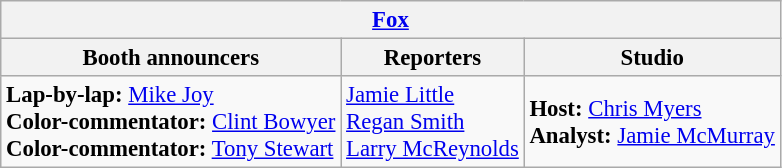<table class="wikitable" style="font-size: 95%">
<tr>
<th colspan="3"><a href='#'>Fox</a></th>
</tr>
<tr>
<th>Booth announcers</th>
<th>Reporters</th>
<th>Studio</th>
</tr>
<tr>
<td><strong>Lap-by-lap:</strong> <a href='#'>Mike Joy</a><br><strong>Color-commentator:</strong> <a href='#'>Clint Bowyer</a><br><strong>Color-commentator:</strong> <a href='#'>Tony Stewart</a></td>
<td><a href='#'>Jamie Little</a><br><a href='#'>Regan Smith</a><br><a href='#'>Larry McReynolds</a></td>
<td><strong>Host:</strong> <a href='#'>Chris Myers</a><br><strong>Analyst:</strong> <a href='#'>Jamie McMurray</a></td>
</tr>
</table>
